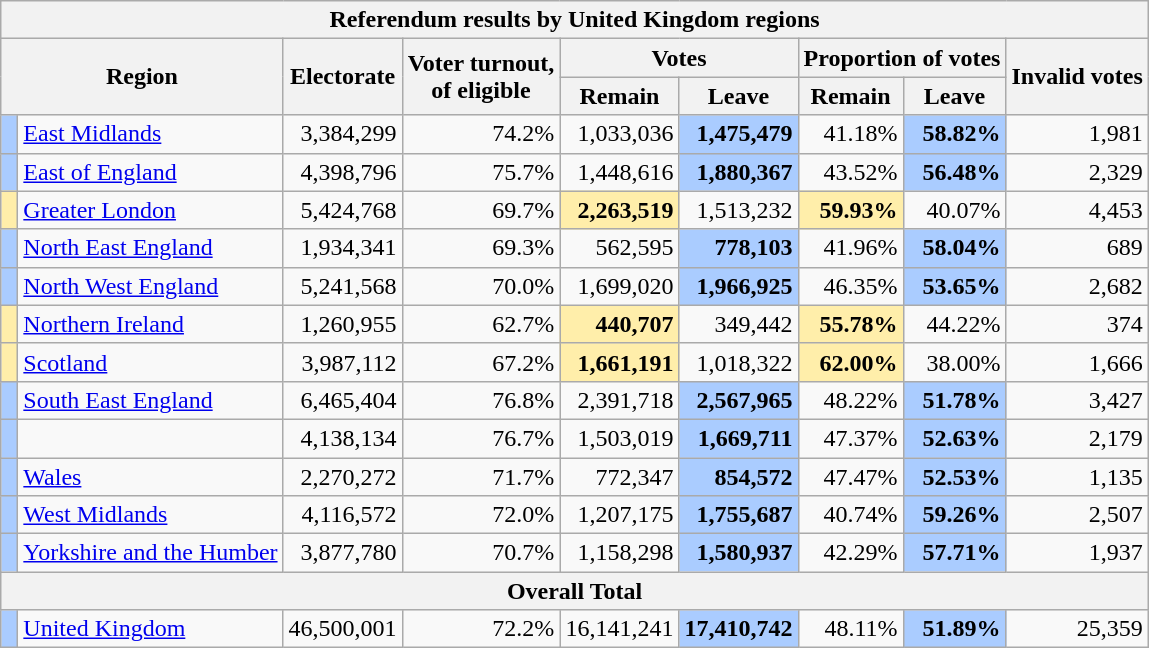<table class="wikitable sortable">
<tr>
<th colspan=10>Referendum results by United Kingdom regions</th>
</tr>
<tr>
<th rowspan=2 colspan=2>Region</th>
<th rowspan=2>Electorate</th>
<th rowspan=2>Voter turnout, <br>of eligible</th>
<th colspan=2>Votes</th>
<th colspan=2>Proportion of votes</th>
<th rowspan=2 colspan=2>Invalid votes</th>
</tr>
<tr>
<th>Remain</th>
<th>Leave</th>
<th>Remain</th>
<th>Leave</th>
</tr>
<tr>
<td style="text-align: right; background:#acf;"> </td>
<td><a href='#'>East Midlands</a></td>
<td style="text-align: right;">3,384,299</td>
<td style="text-align: right;">74.2%</td>
<td style="text-align: right;">1,033,036</td>
<td style="text-align: right; background:#acf;"><strong>1,475,479</strong></td>
<td style="text-align: right;">41.18%</td>
<td style="text-align: right; background:#acf;"><strong>58.82%</strong></td>
<td style="text-align: right;">1,981</td>
</tr>
<tr>
<td style="text-align: right; background:#acf;"> </td>
<td><a href='#'>East of England</a></td>
<td style="text-align: right;">4,398,796</td>
<td style="text-align: right;">75.7%</td>
<td style="text-align: right;">1,448,616</td>
<td style="text-align: right; background:#acf;"><strong>1,880,367</strong></td>
<td style="text-align: right;">43.52%</td>
<td style="text-align: right; background:#acf;"><strong>56.48%</strong></td>
<td style="text-align: right;">2,329</td>
</tr>
<tr>
<td style="text-align: right; background:#fea;"> </td>
<td><a href='#'>Greater London</a></td>
<td style="text-align: right;">5,424,768</td>
<td style="text-align: right;">69.7%</td>
<td style="text-align: right; background:#fea;"><strong>2,263,519</strong></td>
<td style="text-align: right;">1,513,232</td>
<td style="text-align: right; background:#fea;"><strong>59.93%</strong></td>
<td style="text-align: right;">40.07%</td>
<td style="text-align: right;">4,453</td>
</tr>
<tr>
<td style="text-align: right; background:#acf;"> </td>
<td><a href='#'>North East England</a></td>
<td style="text-align: right;">1,934,341</td>
<td style="text-align: right;">69.3%</td>
<td style="text-align: right;">562,595</td>
<td style="text-align: right; background:#acf;"><strong>778,103</strong></td>
<td style="text-align: right;">41.96%</td>
<td style="text-align: right; background:#acf;"><strong>58.04%</strong></td>
<td style="text-align: right;">689</td>
</tr>
<tr>
<td style="text-align: right; background:#acf;"> </td>
<td><a href='#'>North West England</a></td>
<td style="text-align: right;">5,241,568</td>
<td style="text-align: right;">70.0%</td>
<td style="text-align: right;">1,699,020</td>
<td style="text-align: right; background:#acf;"><strong>1,966,925</strong></td>
<td style="text-align: right;">46.35%</td>
<td style="text-align: right; background:#acf;"><strong>53.65%</strong></td>
<td style="text-align: right;">2,682</td>
</tr>
<tr>
<td style="text-align: right; background:#fea;"> </td>
<td><a href='#'>Northern Ireland</a></td>
<td style="text-align: right;">1,260,955</td>
<td style="text-align: right;">62.7%</td>
<td style="text-align: right; background:#fea;"><strong>440,707</strong></td>
<td style="text-align: right;">349,442</td>
<td style="text-align: right; background:#fea;"><strong>55.78%</strong></td>
<td style="text-align: right;">44.22%</td>
<td style="text-align: right;">374</td>
</tr>
<tr>
<td style="text-align: right; background:#fea;"> </td>
<td><a href='#'>Scotland</a></td>
<td style="text-align: right;">3,987,112</td>
<td style="text-align: right;">67.2%</td>
<td style="text-align: right; background:#fea;"><strong>1,661,191</strong></td>
<td style="text-align: right;">1,018,322</td>
<td style="text-align: right; background:#fea;"><strong>62.00%</strong></td>
<td style="text-align: right;">38.00%</td>
<td style="text-align: right;">1,666</td>
</tr>
<tr>
<td style="text-align: right; background:#acf;"> </td>
<td><a href='#'>South East England</a></td>
<td style="text-align: right;">6,465,404</td>
<td style="text-align: right;">76.8%</td>
<td style="text-align: right;">2,391,718</td>
<td style="text-align: right; background:#acf;"><strong>2,567,965</strong></td>
<td style="text-align: right;">48.22%</td>
<td style="text-align: right; background:#acf;"><strong>51.78%</strong></td>
<td style="text-align: right;">3,427</td>
</tr>
<tr>
<td style="text-align: right; background:#acf;"> </td>
<td></td>
<td style="text-align: right;">4,138,134</td>
<td style="text-align: right;">76.7%</td>
<td style="text-align: right;">1,503,019</td>
<td style="text-align: right; background:#acf;"><strong>1,669,711</strong></td>
<td style="text-align: right;">47.37%</td>
<td style="text-align: right; background:#acf;"><strong>52.63%</strong></td>
<td style="text-align: right;">2,179</td>
</tr>
<tr>
<td style="text-align: right; background:#acf;"> </td>
<td><a href='#'>Wales</a></td>
<td style="text-align: right;">2,270,272</td>
<td style="text-align: right;">71.7%</td>
<td style="text-align: right;">772,347</td>
<td style="text-align: right; background:#acf;"><strong>854,572</strong></td>
<td style="text-align: right;">47.47%</td>
<td style="text-align: right; background:#acf;"><strong>52.53%</strong></td>
<td style="text-align: right;">1,135</td>
</tr>
<tr>
<td style="text-align: right; background:#acf;"> </td>
<td><a href='#'>West Midlands</a></td>
<td style="text-align: right;">4,116,572</td>
<td style="text-align: right;">72.0%</td>
<td style="text-align: right;">1,207,175</td>
<td style="text-align: right; background:#acf;"><strong>1,755,687</strong></td>
<td style="text-align: right;">40.74%</td>
<td style="text-align: right; background:#acf;"><strong>59.26%</strong></td>
<td style="text-align: right;">2,507</td>
</tr>
<tr>
<td style="text-align: right; background:#acf;"> </td>
<td><a href='#'>Yorkshire and the Humber</a></td>
<td style="text-align: right;">3,877,780</td>
<td style="text-align: right;">70.7%</td>
<td style="text-align: right;">1,158,298</td>
<td style="text-align: right; background:#acf;"><strong>1,580,937</strong></td>
<td style="text-align: right;">42.29%</td>
<td style="text-align: right; background:#acf;"><strong>57.71%</strong></td>
<td style="text-align: right;">1,937</td>
</tr>
<tr>
<th colspan=10>Overall Total</th>
</tr>
<tr>
<td style="text-align: right; background:#acf;"> </td>
<td><a href='#'>United Kingdom</a></td>
<td style="text-align: right;">46,500,001</td>
<td style="text-align: right;">72.2%</td>
<td style="text-align: right;">16,141,241</td>
<td style="text-align: right; background:#acf;"><strong>17,410,742</strong></td>
<td style="text-align: right;">48.11%</td>
<td style="text-align: right; background:#acf;"><strong>51.89%</strong></td>
<td style="text-align: right;">25,359</td>
</tr>
</table>
